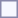<table style="border:1px solid #8888aa; background-color:#f7f8ff; padding:5px; font-size:95%; margin: 0px 12px 12px 0px;">
</table>
